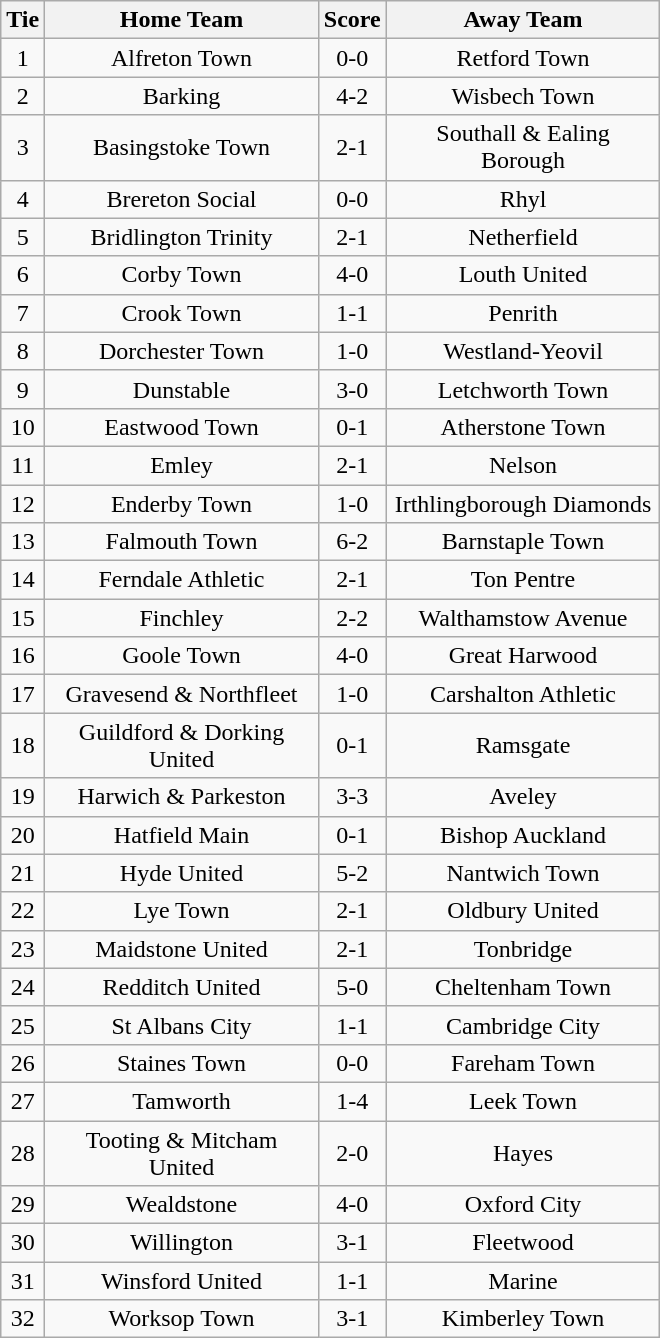<table class="wikitable" style="text-align:center;">
<tr>
<th width=20>Tie</th>
<th width=175>Home Team</th>
<th width=20>Score</th>
<th width=175>Away Team</th>
</tr>
<tr>
<td>1</td>
<td>Alfreton Town</td>
<td>0-0</td>
<td>Retford Town</td>
</tr>
<tr>
<td>2</td>
<td>Barking</td>
<td>4-2</td>
<td>Wisbech Town</td>
</tr>
<tr>
<td>3</td>
<td>Basingstoke Town</td>
<td>2-1</td>
<td>Southall & Ealing Borough</td>
</tr>
<tr>
<td>4</td>
<td>Brereton Social</td>
<td>0-0</td>
<td>Rhyl</td>
</tr>
<tr>
<td>5</td>
<td>Bridlington Trinity</td>
<td>2-1</td>
<td>Netherfield</td>
</tr>
<tr>
<td>6</td>
<td>Corby Town</td>
<td>4-0</td>
<td>Louth United</td>
</tr>
<tr>
<td>7</td>
<td>Crook Town</td>
<td>1-1</td>
<td>Penrith</td>
</tr>
<tr>
<td>8</td>
<td>Dorchester Town</td>
<td>1-0</td>
<td>Westland-Yeovil</td>
</tr>
<tr>
<td>9</td>
<td>Dunstable</td>
<td>3-0</td>
<td>Letchworth Town</td>
</tr>
<tr>
<td>10</td>
<td>Eastwood Town</td>
<td>0-1</td>
<td>Atherstone Town</td>
</tr>
<tr>
<td>11</td>
<td>Emley</td>
<td>2-1</td>
<td>Nelson</td>
</tr>
<tr>
<td>12</td>
<td>Enderby Town</td>
<td>1-0</td>
<td>Irthlingborough Diamonds</td>
</tr>
<tr>
<td>13</td>
<td>Falmouth Town</td>
<td>6-2</td>
<td>Barnstaple Town</td>
</tr>
<tr>
<td>14</td>
<td>Ferndale Athletic</td>
<td>2-1</td>
<td>Ton Pentre</td>
</tr>
<tr>
<td>15</td>
<td>Finchley</td>
<td>2-2</td>
<td>Walthamstow Avenue</td>
</tr>
<tr>
<td>16</td>
<td>Goole Town</td>
<td>4-0</td>
<td>Great Harwood</td>
</tr>
<tr>
<td>17</td>
<td>Gravesend & Northfleet</td>
<td>1-0</td>
<td>Carshalton Athletic</td>
</tr>
<tr>
<td>18</td>
<td>Guildford & Dorking United</td>
<td>0-1</td>
<td>Ramsgate</td>
</tr>
<tr>
<td>19</td>
<td>Harwich & Parkeston</td>
<td>3-3</td>
<td>Aveley</td>
</tr>
<tr>
<td>20</td>
<td>Hatfield Main</td>
<td>0-1</td>
<td>Bishop Auckland</td>
</tr>
<tr>
<td>21</td>
<td>Hyde United</td>
<td>5-2</td>
<td>Nantwich Town</td>
</tr>
<tr>
<td>22</td>
<td>Lye Town</td>
<td>2-1</td>
<td>Oldbury United</td>
</tr>
<tr>
<td>23</td>
<td>Maidstone United</td>
<td>2-1</td>
<td>Tonbridge</td>
</tr>
<tr>
<td>24</td>
<td>Redditch United</td>
<td>5-0</td>
<td>Cheltenham Town</td>
</tr>
<tr>
<td>25</td>
<td>St Albans City</td>
<td>1-1</td>
<td>Cambridge City</td>
</tr>
<tr>
<td>26</td>
<td>Staines Town</td>
<td>0-0</td>
<td>Fareham Town</td>
</tr>
<tr>
<td>27</td>
<td>Tamworth</td>
<td>1-4</td>
<td>Leek Town</td>
</tr>
<tr>
<td>28</td>
<td>Tooting & Mitcham United</td>
<td>2-0</td>
<td>Hayes</td>
</tr>
<tr>
<td>29</td>
<td>Wealdstone</td>
<td>4-0</td>
<td>Oxford City</td>
</tr>
<tr>
<td>30</td>
<td>Willington</td>
<td>3-1</td>
<td>Fleetwood</td>
</tr>
<tr>
<td>31</td>
<td>Winsford United</td>
<td>1-1</td>
<td>Marine</td>
</tr>
<tr>
<td>32</td>
<td>Worksop Town</td>
<td>3-1</td>
<td>Kimberley Town</td>
</tr>
</table>
